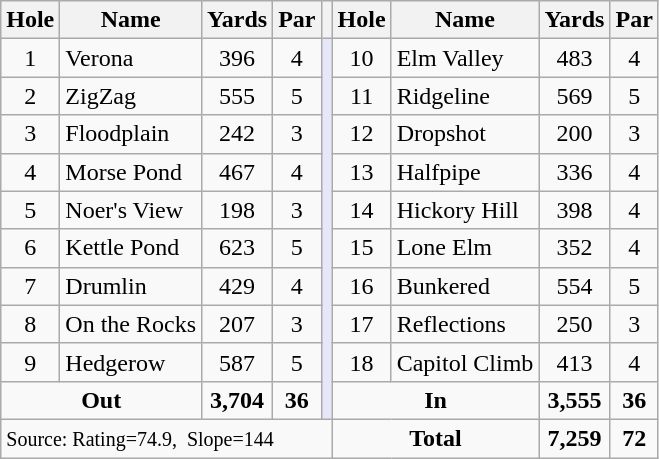<table class=wikitable>
<tr>
<th>Hole</th>
<th>Name</th>
<th>Yards</th>
<th>Par</th>
<th></th>
<th>Hole</th>
<th>Name</th>
<th>Yards</th>
<th>Par</th>
</tr>
<tr>
<td align=center>1</td>
<td>Verona</td>
<td align=center>396</td>
<td align=center>4</td>
<td rowspan=10 style="background:#E6E8FA;"></td>
<td align=center>10</td>
<td>Elm Valley</td>
<td align=center>483</td>
<td align=center>4</td>
</tr>
<tr>
<td align=center>2</td>
<td>ZigZag</td>
<td align=center>555</td>
<td align=center>5</td>
<td align=center>11</td>
<td>Ridgeline</td>
<td align=center>569</td>
<td align=center>5</td>
</tr>
<tr>
<td align=center>3</td>
<td>Floodplain</td>
<td align=center>242</td>
<td align=center>3</td>
<td align=center>12</td>
<td>Dropshot</td>
<td align=center>200</td>
<td align=center>3</td>
</tr>
<tr>
<td align=center>4</td>
<td>Morse Pond</td>
<td align=center>467</td>
<td align=center>4</td>
<td align=center>13</td>
<td>Halfpipe</td>
<td align=center>336</td>
<td align=center>4</td>
</tr>
<tr>
<td align=center>5</td>
<td>Noer's View</td>
<td align=center>198</td>
<td align=center>3</td>
<td align=center>14</td>
<td>Hickory Hill</td>
<td align=center>398</td>
<td align=center>4</td>
</tr>
<tr>
<td align=center>6</td>
<td>Kettle Pond</td>
<td align=center>623</td>
<td align=center>5</td>
<td align=center>15</td>
<td>Lone Elm</td>
<td align=center>352</td>
<td align=center>4</td>
</tr>
<tr>
<td align=center>7</td>
<td>Drumlin</td>
<td align=center>429</td>
<td align=center>4</td>
<td align=center>16</td>
<td>Bunkered</td>
<td align=center>554</td>
<td align=center>5</td>
</tr>
<tr>
<td align=center>8</td>
<td>On the Rocks</td>
<td align=center>207</td>
<td align=center>3</td>
<td align=center>17</td>
<td>Reflections</td>
<td align=center>250</td>
<td align=center>3</td>
</tr>
<tr>
<td align=center>9</td>
<td>Hedgerow</td>
<td align=center>587</td>
<td align=center>5</td>
<td align=center>18</td>
<td>Capitol Climb</td>
<td align=center>413</td>
<td align=center>4</td>
</tr>
<tr>
<td colspan=2 align=center><strong>Out</strong></td>
<td align=center><strong>3,704</strong></td>
<td align=center><strong>36</strong></td>
<td colspan=2 align=center><strong>In</strong></td>
<td align=center><strong>3,555</strong></td>
<td align=center><strong>36</strong></td>
</tr>
<tr>
<td colspan=5><small>Source:</small><small> Rating=74.9,  Slope=144</small></td>
<td colspan=2 align=center><strong>Total</strong></td>
<td align=center><strong>7,259</strong></td>
<td align=center><strong>72</strong></td>
</tr>
</table>
